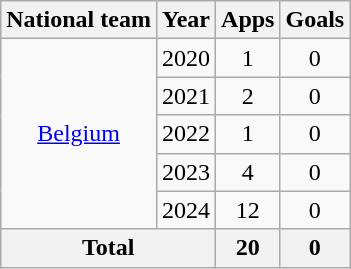<table class="wikitable" style="text-align:center">
<tr>
<th>National team</th>
<th>Year</th>
<th>Apps</th>
<th>Goals</th>
</tr>
<tr>
<td rowspan="5"><a href='#'>Belgium</a></td>
<td>2020</td>
<td>1</td>
<td>0</td>
</tr>
<tr>
<td>2021</td>
<td>2</td>
<td>0</td>
</tr>
<tr>
<td>2022</td>
<td>1</td>
<td>0</td>
</tr>
<tr>
<td>2023</td>
<td>4</td>
<td>0</td>
</tr>
<tr>
<td>2024</td>
<td>12</td>
<td>0</td>
</tr>
<tr>
<th colspan="2">Total</th>
<th>20</th>
<th>0</th>
</tr>
</table>
